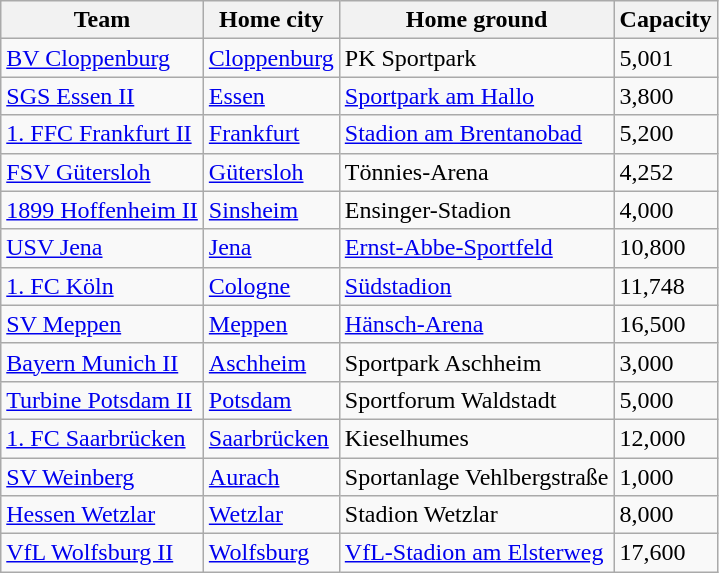<table class="wikitable sortable">
<tr>
<th>Team</th>
<th>Home city</th>
<th>Home ground</th>
<th>Capacity</th>
</tr>
<tr>
<td data-sort-value="Cloppenburg"><a href='#'>BV Cloppenburg</a></td>
<td><a href='#'>Cloppenburg</a></td>
<td>PK Sportpark</td>
<td>5,001</td>
</tr>
<tr>
<td data-sort-value="Essen"><a href='#'>SGS Essen II</a></td>
<td><a href='#'>Essen</a></td>
<td><a href='#'>Sportpark am Hallo</a></td>
<td>3,800</td>
</tr>
<tr>
<td data-sort-value="Frankfurt"><a href='#'>1. FFC Frankfurt II</a></td>
<td><a href='#'>Frankfurt</a></td>
<td><a href='#'>Stadion am Brentanobad</a></td>
<td>5,200</td>
</tr>
<tr>
<td data-sort-value="Gutersloh"><a href='#'>FSV Gütersloh</a></td>
<td><a href='#'>Gütersloh</a></td>
<td>Tönnies-Arena</td>
<td>4,252</td>
</tr>
<tr>
<td data-sort-value="Hoffenheim"><a href='#'>1899 Hoffenheim II</a></td>
<td><a href='#'>Sinsheim</a></td>
<td>Ensinger-Stadion</td>
<td>4,000</td>
</tr>
<tr>
<td data-sort-value="Jena"><a href='#'>USV Jena</a></td>
<td><a href='#'>Jena</a></td>
<td><a href='#'>Ernst-Abbe-Sportfeld</a></td>
<td>10,800</td>
</tr>
<tr>
<td data-sort-value="Köln"><a href='#'>1. FC Köln</a></td>
<td><a href='#'>Cologne</a></td>
<td><a href='#'>Südstadion</a></td>
<td>11,748</td>
</tr>
<tr>
<td data-sort-value="Meppen"><a href='#'>SV Meppen</a></td>
<td><a href='#'>Meppen</a></td>
<td><a href='#'>Hänsch-Arena</a></td>
<td>16,500</td>
</tr>
<tr>
<td data-sort-value="Munich"><a href='#'>Bayern Munich II</a></td>
<td><a href='#'>Aschheim</a></td>
<td>Sportpark Aschheim</td>
<td>3,000</td>
</tr>
<tr>
<td data-sort-value="Potsdam"><a href='#'>Turbine Potsdam II</a></td>
<td><a href='#'>Potsdam</a></td>
<td>Sportforum Waldstadt</td>
<td>5,000</td>
</tr>
<tr>
<td data-sort-value="Saarbrucken"><a href='#'>1. FC Saarbrücken</a></td>
<td><a href='#'>Saarbrücken</a></td>
<td>Kieselhumes</td>
<td>12,000</td>
</tr>
<tr>
<td data-sort-value="Weinberg"><a href='#'>SV Weinberg</a></td>
<td><a href='#'>Aurach</a></td>
<td>Sportanlage Vehlbergstraße</td>
<td>1,000</td>
</tr>
<tr>
<td data-sort-value="Wetzlar"><a href='#'>Hessen Wetzlar</a></td>
<td><a href='#'>Wetzlar</a></td>
<td>Stadion Wetzlar</td>
<td>8,000</td>
</tr>
<tr>
<td data-sort-value="Wolfsburg"><a href='#'>VfL Wolfsburg II</a></td>
<td><a href='#'>Wolfsburg</a></td>
<td><a href='#'>VfL-Stadion am Elsterweg</a></td>
<td>17,600</td>
</tr>
</table>
